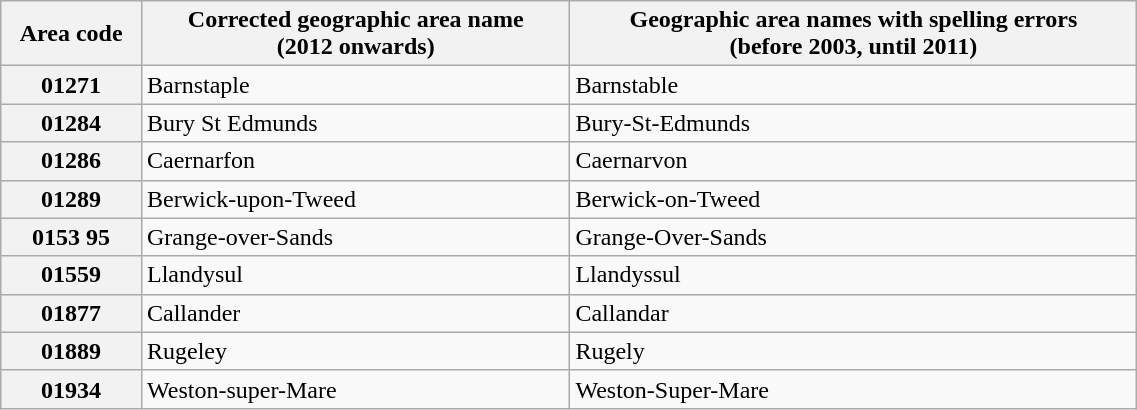<table class="wikitable" style="width: 60%; margin-left: 1.5em;">
<tr>
<th>Area code</th>
<th>Corrected geographic area name<br>(2012 onwards)</th>
<th>Geographic area names with spelling errors<br>(before 2003, until 2011)</th>
</tr>
<tr>
<th>01271</th>
<td>Barnstaple</td>
<td>Barnstable</td>
</tr>
<tr>
<th>01284</th>
<td>Bury St Edmunds</td>
<td>Bury-St-Edmunds</td>
</tr>
<tr>
<th>01286</th>
<td>Caernarfon</td>
<td>Caernarvon</td>
</tr>
<tr>
<th>01289</th>
<td>Berwick-upon-Tweed</td>
<td>Berwick-on-Tweed</td>
</tr>
<tr>
<th>0153 95</th>
<td>Grange-over-Sands</td>
<td>Grange-Over-Sands</td>
</tr>
<tr>
<th>01559</th>
<td>Llandysul</td>
<td>Llandyssul</td>
</tr>
<tr>
<th>01877</th>
<td>Callander</td>
<td>Callandar</td>
</tr>
<tr>
<th>01889</th>
<td>Rugeley</td>
<td>Rugely</td>
</tr>
<tr>
<th>01934</th>
<td>Weston-super-Mare</td>
<td>Weston-Super-Mare</td>
</tr>
</table>
